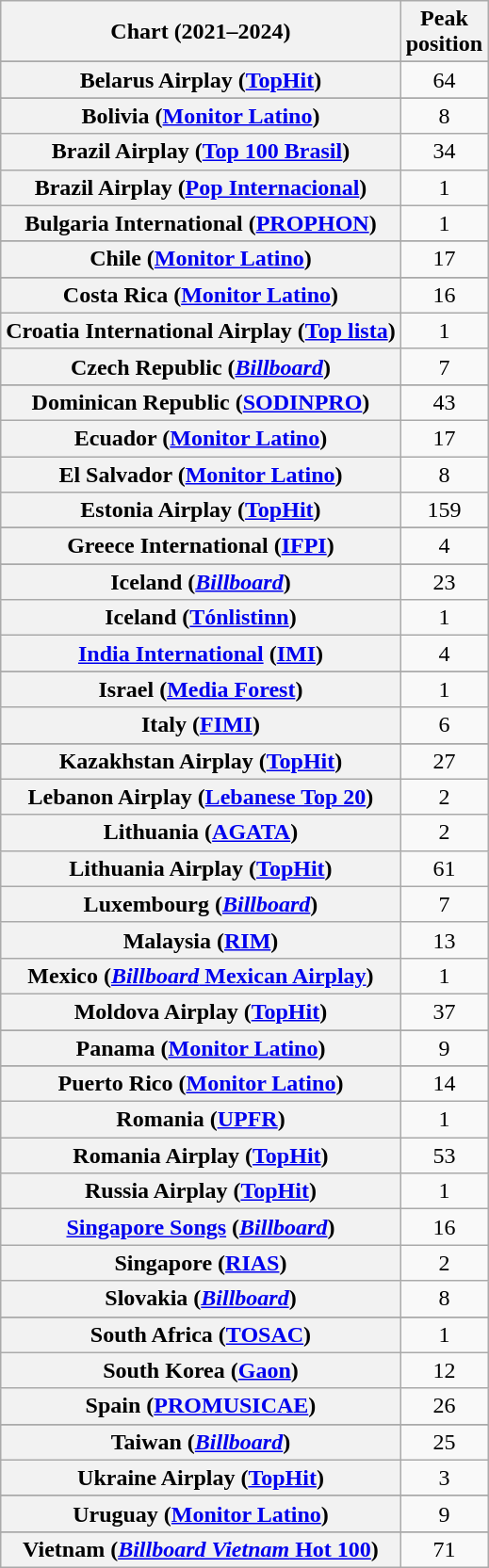<table class="wikitable sortable plainrowheaders" style="text-align:center">
<tr>
<th scope="col">Chart (2021–2024)</th>
<th scope="col">Peak<br>position</th>
</tr>
<tr>
</tr>
<tr>
</tr>
<tr>
</tr>
<tr>
<th scope="row">Belarus Airplay (<a href='#'>TopHit</a>)</th>
<td>64</td>
</tr>
<tr>
</tr>
<tr>
</tr>
<tr>
<th scope="row">Bolivia (<a href='#'>Monitor Latino</a>)</th>
<td>8</td>
</tr>
<tr>
<th scope="row">Brazil Airplay (<a href='#'>Top 100 Brasil</a>)</th>
<td>34</td>
</tr>
<tr>
<th scope="row">Brazil Airplay (<a href='#'>Pop Internacional</a>)</th>
<td>1</td>
</tr>
<tr>
<th scope="row">Bulgaria International (<a href='#'>PROPHON</a>)</th>
<td>1</td>
</tr>
<tr>
</tr>
<tr>
</tr>
<tr>
</tr>
<tr>
</tr>
<tr>
<th scope="row">Chile (<a href='#'>Monitor Latino</a>)</th>
<td>17</td>
</tr>
<tr>
</tr>
<tr>
<th scope="row">Costa Rica (<a href='#'>Monitor Latino</a>)</th>
<td>16</td>
</tr>
<tr>
<th scope="row">Croatia International Airplay (<a href='#'>Top lista</a>)</th>
<td>1</td>
</tr>
<tr>
<th scope="row">Czech Republic (<em><a href='#'>Billboard</a></em>)</th>
<td>7</td>
</tr>
<tr>
</tr>
<tr>
</tr>
<tr>
</tr>
<tr>
<th scope="row">Dominican Republic (<a href='#'>SODINPRO</a>)</th>
<td>43</td>
</tr>
<tr>
<th scope="row">Ecuador (<a href='#'>Monitor Latino</a>)</th>
<td>17</td>
</tr>
<tr>
<th scope="row">El Salvador (<a href='#'>Monitor Latino</a>)</th>
<td>8</td>
</tr>
<tr>
<th scope="row">Estonia Airplay (<a href='#'>TopHit</a>)</th>
<td>159</td>
</tr>
<tr>
</tr>
<tr>
</tr>
<tr>
</tr>
<tr>
</tr>
<tr>
</tr>
<tr>
<th scope="row">Greece International (<a href='#'>IFPI</a>)</th>
<td>4</td>
</tr>
<tr>
</tr>
<tr>
</tr>
<tr>
</tr>
<tr>
</tr>
<tr>
<th scope="row">Iceland (<em><a href='#'>Billboard</a></em>)</th>
<td>23</td>
</tr>
<tr>
<th scope="row">Iceland (<a href='#'>Tónlistinn</a>)</th>
<td>1</td>
</tr>
<tr>
<th scope="row"><a href='#'>India International</a> (<a href='#'>IMI</a>)</th>
<td>4</td>
</tr>
<tr>
</tr>
<tr>
<th scope="row">Israel (<a href='#'>Media Forest</a>)</th>
<td>1</td>
</tr>
<tr>
<th scope="row">Italy (<a href='#'>FIMI</a>)</th>
<td>6</td>
</tr>
<tr>
</tr>
<tr>
<th scope="row">Kazakhstan Airplay (<a href='#'>TopHit</a>)</th>
<td>27</td>
</tr>
<tr>
<th scope="row">Lebanon Airplay (<a href='#'>Lebanese Top 20</a>)</th>
<td>2</td>
</tr>
<tr>
<th scope="row">Lithuania (<a href='#'>AGATA</a>)</th>
<td>2</td>
</tr>
<tr>
<th scope="row">Lithuania Airplay (<a href='#'>TopHit</a>)</th>
<td>61</td>
</tr>
<tr>
<th scope="row">Luxembourg (<em><a href='#'>Billboard</a></em>)</th>
<td>7</td>
</tr>
<tr>
<th scope="row">Malaysia (<a href='#'>RIM</a>)</th>
<td>13</td>
</tr>
<tr>
<th scope="row">Mexico (<a href='#'><em>Billboard</em> Mexican Airplay</a>)</th>
<td>1</td>
</tr>
<tr>
<th scope="row">Moldova Airplay (<a href='#'>TopHit</a>)</th>
<td>37</td>
</tr>
<tr>
</tr>
<tr>
</tr>
<tr>
</tr>
<tr>
</tr>
<tr>
<th scope="row">Panama (<a href='#'>Monitor Latino</a>)</th>
<td>9</td>
</tr>
<tr>
</tr>
<tr>
</tr>
<tr>
<th scope="row">Puerto Rico (<a href='#'>Monitor Latino</a>)</th>
<td>14</td>
</tr>
<tr>
<th scope="row">Romania (<a href='#'>UPFR</a>)</th>
<td>1</td>
</tr>
<tr>
<th scope="row">Romania Airplay (<a href='#'>TopHit</a>)</th>
<td>53</td>
</tr>
<tr>
<th scope="row">Russia Airplay (<a href='#'>TopHit</a>)</th>
<td>1</td>
</tr>
<tr>
<th scope="row"><a href='#'>Singapore Songs</a> (<em><a href='#'>Billboard</a></em>)</th>
<td>16</td>
</tr>
<tr>
<th scope="row">Singapore (<a href='#'>RIAS</a>)</th>
<td>2</td>
</tr>
<tr>
<th scope="row">Slovakia (<em><a href='#'>Billboard</a></em>)</th>
<td>8</td>
</tr>
<tr>
</tr>
<tr>
</tr>
<tr>
<th scope="row">South Africa (<a href='#'>TOSAC</a>)</th>
<td>1</td>
</tr>
<tr>
<th scope="row">South Korea (<a href='#'>Gaon</a>)</th>
<td>12</td>
</tr>
<tr>
<th scope="row">Spain (<a href='#'>PROMUSICAE</a>)</th>
<td>26</td>
</tr>
<tr>
</tr>
<tr>
</tr>
<tr>
<th scope="row">Taiwan (<em><a href='#'>Billboard</a></em>)</th>
<td>25</td>
</tr>
<tr>
<th scope="row">Ukraine Airplay (<a href='#'>TopHit</a>)</th>
<td>3</td>
</tr>
<tr>
</tr>
<tr>
<th scope="row">Uruguay (<a href='#'>Monitor Latino</a>)</th>
<td>9</td>
</tr>
<tr>
</tr>
<tr>
</tr>
<tr>
</tr>
<tr>
</tr>
<tr>
</tr>
<tr>
</tr>
<tr>
<th scope="row">Vietnam (<a href='#'><em>Billboard Vietnam</em> Hot 100</a>)</th>
<td>71</td>
</tr>
</table>
